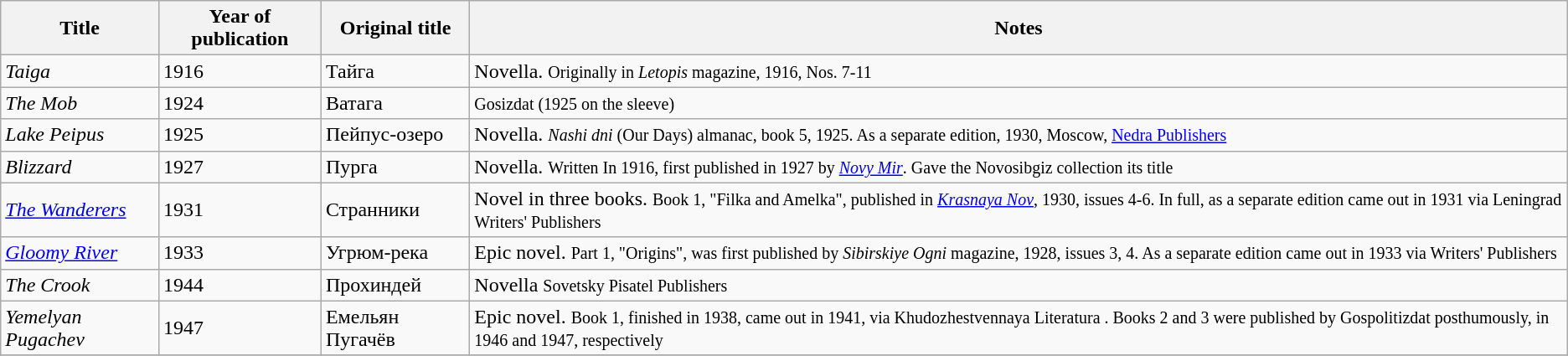<table class="wikitable">
<tr>
<th>Title</th>
<th>Year of publication</th>
<th>Original title</th>
<th>Notes</th>
</tr>
<tr>
<td><em>Taiga</em></td>
<td>1916</td>
<td>Тайга</td>
<td>Novella. <small>Originally in <em>Letopis</em> magazine, 1916, Nos. 7-11</small></td>
</tr>
<tr>
<td><em>The Mob</em></td>
<td>1924</td>
<td>Ватага</td>
<td><small>Gosizdat (1925 on the sleeve)</small></td>
</tr>
<tr>
<td><em>Lake Peipus</em></td>
<td>1925</td>
<td>Пейпус-озеро</td>
<td>Novella. <small><em>Nashi dni</em> (Our Days) almanac, book 5, 1925. As a separate edition, 1930, Moscow, <a href='#'>Nedra Publishers</a></small></td>
</tr>
<tr>
<td><em>Blizzard</em></td>
<td>1927</td>
<td>Пурга</td>
<td>Novella. <small>Written In 1916, first published in 1927 by <em><a href='#'>Novy Mir</a></em>. Gave the Novosibgiz collection its title</small></td>
</tr>
<tr>
<td><em><a href='#'>The Wanderers</a></em></td>
<td>1931</td>
<td>Странники</td>
<td>Novel in three books. <small>Book 1, "Filka and Amelka", published in <em><a href='#'>Krasnaya Nov</a></em>, 1930, issues 4-6. In full, as a separate edition came out in 1931 via Leningrad Writers' Publishers</small></td>
</tr>
<tr>
<td><em><a href='#'>Gloomy River</a></em></td>
<td>1933</td>
<td>Угрюм-река</td>
<td>Epic novel. <small>Part 1, "Origins", was first published by <em>Sibirskiye Ogni</em> magazine, 1928, issues 3, 4. As a separate edition came out in 1933 via Writers' Publishers</small></td>
</tr>
<tr>
<td><em>The Crook</em></td>
<td>1944</td>
<td>Прохиндей</td>
<td>Novella <small>Sovetsky Pisatel Publishers</small></td>
</tr>
<tr>
<td><em>Yemelyan Pugachev</em></td>
<td>1947</td>
<td>Емельян Пугачёв</td>
<td>Epic novel. <small>Book 1, finished in 1938, came out in 1941, via Khudozhestvennaya Literatura . Books 2 and 3 were published by Gospolitizdat posthumously, in 1946 and 1947, respectively</small></td>
</tr>
<tr>
</tr>
</table>
